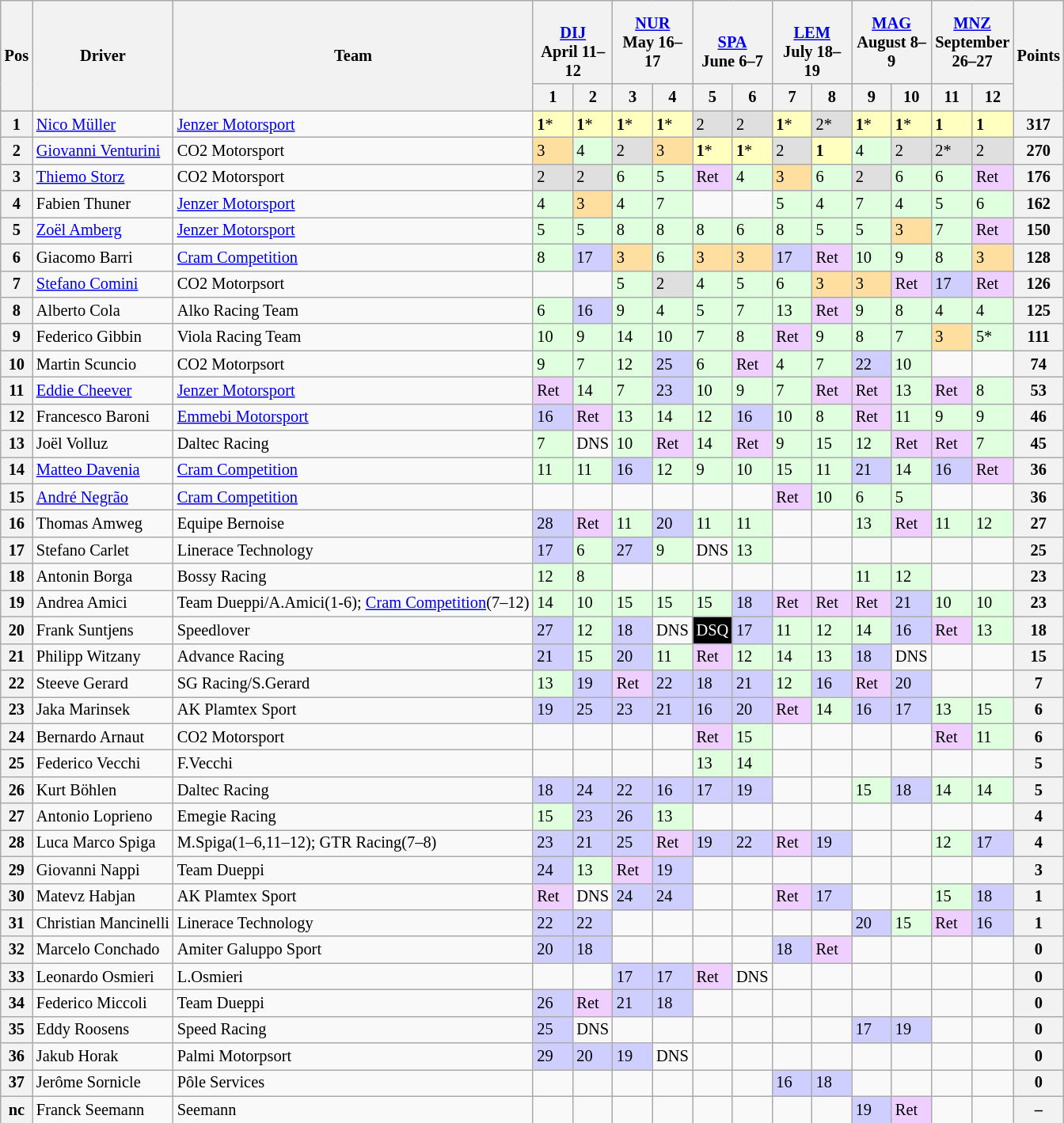<table class="wikitable" style="font-size:85%">
<tr>
<th rowspan=2>Pos</th>
<th rowspan=2>Driver</th>
<th rowspan=2>Team</th>
<th colspan=2><br><a href='#'>DIJ</a><br>April 11–12</th>
<th colspan=2> <a href='#'>NUR</a><br>May 16–17</th>
<th colspan=2><br><a href='#'>SPA</a><br>June 6–7</th>
<th colspan=2><br><a href='#'>LEM</a><br>July 18–19</th>
<th colspan=2> <a href='#'>MAG</a><br>August 8–9</th>
<th colspan=2> <a href='#'>MNZ</a><br>September 26–27</th>
<th rowspan=2>Points</th>
</tr>
<tr>
<th width="27">1</th>
<th width="27">2</th>
<th width="27">3</th>
<th width="27">4</th>
<th width="27">5</th>
<th width="27">6</th>
<th width="27">7</th>
<th width="27">8</th>
<th width="27">9</th>
<th width="27">10</th>
<th width="27">11</th>
<th width="27">12</th>
</tr>
<tr>
<th>1</th>
<td> <a href='#'>Nico Müller</a></td>
<td><a href='#'>Jenzer Motorsport</a></td>
<td style="background:#FFFFBF;"><strong>1</strong>*</td>
<td style="background:#FFFFBF;"><strong>1</strong>*</td>
<td style="background:#FFFFBF;"><strong>1</strong>*</td>
<td style="background:#FFFFBF;"><strong>1</strong>*</td>
<td style="background:#DFDFDF;">2</td>
<td style="background:#DFDFDF;">2</td>
<td style="background:#FFFFBF;"><strong>1</strong>*</td>
<td style="background:#DFDFDF;">2*</td>
<td style="background:#FFFFBF;"><strong>1</strong>*</td>
<td style="background:#FFFFBF;"><strong>1</strong>*</td>
<td style="background:#FFFFBF;"><strong>1</strong></td>
<td style="background:#FFFFBF;"><strong>1</strong></td>
<th>317</th>
</tr>
<tr>
<th>2</th>
<td> <a href='#'>Giovanni Venturini</a></td>
<td>CO2 Motorsport</td>
<td style="background:#FFDF9F;">3</td>
<td style="background:#DFFFDF;">4</td>
<td style="background:#DFDFDF;">2</td>
<td style="background:#FFDF9F;">3</td>
<td style="background:#FFFFBF;"><strong>1</strong>*</td>
<td style="background:#FFFFBF;"><strong>1</strong>*</td>
<td style="background:#DFDFDF;">2</td>
<td style="background:#FFFFBF;"><strong>1</strong></td>
<td style="background:#DFFFDF;">4</td>
<td style="background:#DFDFDF;">2</td>
<td style="background:#DFDFDF;">2*</td>
<td style="background:#DFDFDF;">2</td>
<th>270</th>
</tr>
<tr>
<th>3</th>
<td> <a href='#'>Thiemo Storz</a></td>
<td>CO2 Motorsport</td>
<td style="background:#DFDFDF;">2</td>
<td style="background:#DFDFDF;">2</td>
<td style="background:#DFFFDF;">6</td>
<td style="background:#DFFFDF;">5</td>
<td style="background:#EFCFFF;">Ret</td>
<td style="background:#DFFFDF;">4</td>
<td style="background:#FFDF9F;">3</td>
<td style="background:#DFFFDF;">6</td>
<td style="background:#DFDFDF;">2</td>
<td style="background:#DFFFDF;">6</td>
<td style="background:#DFFFDF;">6</td>
<td style="background:#EFCFFF;">Ret</td>
<th>176</th>
</tr>
<tr>
<th>4</th>
<td> Fabien Thuner</td>
<td><a href='#'>Jenzer Motorsport</a></td>
<td style="background:#DFFFDF;">4</td>
<td style="background:#FFDF9F;">3</td>
<td style="background:#DFFFDF;">4</td>
<td style="background:#DFFFDF;">7</td>
<td></td>
<td></td>
<td style="background:#DFFFDF;">5</td>
<td style="background:#DFFFDF;">4</td>
<td style="background:#DFFFDF;">7</td>
<td style="background:#DFFFDF;">4</td>
<td style="background:#DFFFDF;">5</td>
<td style="background:#DFFFDF;">6</td>
<th>162</th>
</tr>
<tr>
<th>5</th>
<td> <a href='#'>Zoël Amberg</a></td>
<td><a href='#'>Jenzer Motorsport</a></td>
<td style="background:#DFFFDF;">5</td>
<td style="background:#DFFFDF;">5</td>
<td style="background:#DFFFDF;">8</td>
<td style="background:#DFFFDF;">8</td>
<td style="background:#DFFFDF;">8</td>
<td style="background:#DFFFDF;">6</td>
<td style="background:#DFFFDF;">8</td>
<td style="background:#DFFFDF;">5</td>
<td style="background:#DFFFDF;">5</td>
<td style="background:#FFDF9F;">3</td>
<td style="background:#DFFFDF;">7</td>
<td style="background:#EFCFFF;">Ret</td>
<th>150</th>
</tr>
<tr>
<th>6</th>
<td> Giacomo Barri</td>
<td><a href='#'>Cram Competition</a></td>
<td style="background:#DFFFDF;">8</td>
<td style="background:#CFCFFF;">17</td>
<td style="background:#FFDF9F;">3</td>
<td style="background:#DFFFDF;">6</td>
<td style="background:#FFDF9F;">3</td>
<td style="background:#FFDF9F;">3</td>
<td style="background:#CFCFFF;">17</td>
<td style="background:#EFCFFF;">Ret</td>
<td style="background:#DFFFDF;">10</td>
<td style="background:#DFFFDF;">9</td>
<td style="background:#DFFFDF;">8</td>
<td style="background:#FFDF9F;">3</td>
<th>128</th>
</tr>
<tr>
<th>7</th>
<td> <a href='#'>Stefano Comini</a></td>
<td>CO2 Motorpsort</td>
<td></td>
<td></td>
<td style="background:#DFFFDF;">5</td>
<td style="background:#DFDFDF;">2</td>
<td style="background:#DFFFDF;">4</td>
<td style="background:#DFFFDF;">5</td>
<td style="background:#DFFFDF;">6</td>
<td style="background:#FFDF9F;">3</td>
<td style="background:#FFDF9F;">3</td>
<td style="background:#EFCFFF;">Ret</td>
<td style="background:#CFCFFF;">17</td>
<td style="background:#EFCFFF;">Ret</td>
<th>126</th>
</tr>
<tr>
<th>8</th>
<td> Alberto Cola</td>
<td>Alko Racing Team</td>
<td style="background:#DFFFDF;">6</td>
<td style="background:#CFCFFF;">16</td>
<td style="background:#DFFFDF;">9</td>
<td style="background:#DFFFDF;">4</td>
<td style="background:#DFFFDF;">5</td>
<td style="background:#DFFFDF;">7</td>
<td style="background:#DFFFDF;">13</td>
<td style="background:#EFCFFF;">Ret</td>
<td style="background:#DFFFDF;">9</td>
<td style="background:#DFFFDF;">8</td>
<td style="background:#DFFFDF;">4</td>
<td style="background:#DFFFDF;">4</td>
<th>125</th>
</tr>
<tr>
<th>9</th>
<td> Federico Gibbin</td>
<td>Viola Racing Team</td>
<td style="background:#DFFFDF;">10</td>
<td style="background:#DFFFDF;">9</td>
<td style="background:#DFFFDF;">14</td>
<td style="background:#DFFFDF;">10</td>
<td style="background:#DFFFDF;">7</td>
<td style="background:#DFFFDF;">8</td>
<td style="background:#EFCFFF;">Ret</td>
<td style="background:#DFFFDF;">9</td>
<td style="background:#DFFFDF;">8</td>
<td style="background:#DFFFDF;">7</td>
<td style="background:#FFDF9F;">3</td>
<td style="background:#DFFFDF;">5*</td>
<th>111</th>
</tr>
<tr>
<th>10</th>
<td> Martin Scuncio</td>
<td>CO2 Motorpsort</td>
<td style="background:#DFFFDF;">9</td>
<td style="background:#DFFFDF;">7</td>
<td style="background:#DFFFDF;">12</td>
<td style="background:#CFCFFF;">25</td>
<td style="background:#DFFFDF;">6</td>
<td style="background:#EFCFFF;">Ret</td>
<td style="background:#DFFFDF;">4</td>
<td style="background:#DFFFDF;">7</td>
<td style="background:#CFCFFF;">22</td>
<td style="background:#DFFFDF;">10</td>
<td></td>
<td></td>
<th>74</th>
</tr>
<tr>
<th>11</th>
<td> <a href='#'>Eddie Cheever</a></td>
<td><a href='#'>Jenzer Motorsport</a></td>
<td style="background:#EFCFFF;">Ret</td>
<td style="background:#DFFFDF;">14</td>
<td style="background:#DFFFDF;">7</td>
<td style="background:#CFCFFF;">23</td>
<td style="background:#DFFFDF;">10</td>
<td style="background:#DFFFDF;">9</td>
<td style="background:#DFFFDF;">7</td>
<td style="background:#EFCFFF;">Ret</td>
<td style="background:#EFCFFF;">Ret</td>
<td style="background:#DFFFDF;">13</td>
<td style="background:#EFCFFF;">Ret</td>
<td style="background:#DFFFDF;">8</td>
<th>53</th>
</tr>
<tr>
<th>12</th>
<td> Francesco Baroni</td>
<td><a href='#'>Emmebi Motorsport</a></td>
<td style="background:#CFCFFF;">16</td>
<td style="background:#EFCFFF;">Ret</td>
<td style="background:#DFFFDF;">13</td>
<td style="background:#DFFFDF;">14</td>
<td style="background:#DFFFDF;">12</td>
<td style="background:#CFCFFF;">16</td>
<td style="background:#DFFFDF;">10</td>
<td style="background:#DFFFDF;">8</td>
<td style="background:#EFCFFF;">Ret</td>
<td style="background:#DFFFDF;">11</td>
<td style="background:#DFFFDF;">9</td>
<td style="background:#DFFFDF;">9</td>
<th>46</th>
</tr>
<tr>
<th>13</th>
<td> Joël Volluz</td>
<td>Daltec Racing</td>
<td style="background:#DFFFDF;">7</td>
<td>DNS</td>
<td style="background:#DFFFDF;">10</td>
<td style="background:#EFCFFF;">Ret</td>
<td style="background:#DFFFDF;">14</td>
<td style="background:#EFCFFF;">Ret</td>
<td style="background:#DFFFDF;">9</td>
<td style="background:#DFFFDF;">15</td>
<td style="background:#DFFFDF;">12</td>
<td style="background:#EFCFFF;">Ret</td>
<td style="background:#EFCFFF;">Ret</td>
<td style="background:#DFFFDF;">7</td>
<th>45</th>
</tr>
<tr>
<th>14</th>
<td> <a href='#'>Matteo Davenia</a></td>
<td><a href='#'>Cram Competition</a></td>
<td style="background:#DFFFDF;">11</td>
<td style="background:#DFFFDF;">11</td>
<td style="background:#CFCFFF;">16</td>
<td style="background:#DFFFDF;">12</td>
<td style="background:#DFFFDF;">9</td>
<td style="background:#DFFFDF;">10</td>
<td style="background:#DFFFDF;">15</td>
<td style="background:#DFFFDF;">11</td>
<td style="background:#CFCFFF;">21</td>
<td style="background:#DFFFDF;">14</td>
<td style="background:#CFCFFF;">16</td>
<td style="background:#EFCFFF;">Ret</td>
<th>36</th>
</tr>
<tr>
<th>15</th>
<td> <a href='#'>André Negrão</a></td>
<td><a href='#'>Cram Competition</a></td>
<td></td>
<td></td>
<td></td>
<td></td>
<td></td>
<td></td>
<td style="background:#EFCFFF;">Ret</td>
<td style="background:#DFFFDF;">10</td>
<td style="background:#DFFFDF;">6</td>
<td style="background:#DFFFDF;">5</td>
<td></td>
<td></td>
<th>36</th>
</tr>
<tr>
<th>16</th>
<td> Thomas Amweg</td>
<td>Equipe Bernoise</td>
<td style="background:#CFCFFF;">28</td>
<td style="background:#EFCFFF;">Ret</td>
<td style="background:#DFFFDF;">11</td>
<td style="background:#CFCFFF;">20</td>
<td style="background:#DFFFDF;">11</td>
<td style="background:#DFFFDF;">11</td>
<td></td>
<td></td>
<td style="background:#DFFFDF;">13</td>
<td style="background:#EFCFFF;">Ret</td>
<td style="background:#DFFFDF;">11</td>
<td style="background:#DFFFDF;">12</td>
<th>27</th>
</tr>
<tr>
<th>17</th>
<td> Stefano Carlet</td>
<td>Linerace Technology</td>
<td style="background:#CFCFFF;">17</td>
<td style="background:#DFFFDF;">6</td>
<td style="background:#CFCFFF;">27</td>
<td style="background:#DFFFDF;">9</td>
<td>DNS</td>
<td style="background:#DFFFDF;">13</td>
<td></td>
<td></td>
<td></td>
<td></td>
<td></td>
<td></td>
<th>25</th>
</tr>
<tr>
<th>18</th>
<td> Antonin Borga</td>
<td>Bossy Racing</td>
<td style="background:#DFFFDF;">12</td>
<td style="background:#DFFFDF;">8</td>
<td></td>
<td></td>
<td></td>
<td></td>
<td></td>
<td></td>
<td style="background:#DFFFDF;">11</td>
<td style="background:#DFFFDF;">12</td>
<td></td>
<td></td>
<th>23</th>
</tr>
<tr>
<th>19</th>
<td> Andrea Amici</td>
<td>Team Dueppi/A.Amici(1-6); <a href='#'>Cram Competition</a>(7–12)</td>
<td style="background:#DFFFDF;">14</td>
<td style="background:#DFFFDF;">10</td>
<td style="background:#DFFFDF;">15</td>
<td style="background:#DFFFDF;">15</td>
<td style="background:#DFFFDF;">15</td>
<td style="background:#CFCFFF;">18</td>
<td style="background:#EFCFFF;">Ret</td>
<td style="background:#EFCFFF;">Ret</td>
<td style="background:#EFCFFF;">Ret</td>
<td style="background:#CFCFFF;">21</td>
<td style="background:#DFFFDF;">10</td>
<td style="background:#DFFFDF;">10</td>
<th>23</th>
</tr>
<tr>
<th>20</th>
<td> Frank Suntjens</td>
<td>Speedlover</td>
<td style="background:#CFCFFF;">27</td>
<td style="background:#DFFFDF;">12</td>
<td style="background:#CFCFFF;">18</td>
<td>DNS</td>
<td style="background:#000000; color:white">DSQ</td>
<td style="background:#CFCFFF;">17</td>
<td style="background:#DFFFDF;">11</td>
<td style="background:#DFFFDF;">12</td>
<td style="background:#DFFFDF;">14</td>
<td style="background:#CFCFFF;">16</td>
<td style="background:#EFCFFF;">Ret</td>
<td style="background:#DFFFDF;">13</td>
<th>18</th>
</tr>
<tr>
<th>21</th>
<td> Philipp Witzany</td>
<td>Advance Racing</td>
<td style="background:#CFCFFF;">21</td>
<td style="background:#DFFFDF;">15</td>
<td style="background:#CFCFFF;">20</td>
<td style="background:#DFFFDF;">11</td>
<td style="background:#EFCFFF;">Ret</td>
<td style="background:#DFFFDF;">12</td>
<td style="background:#DFFFDF;">14</td>
<td style="background:#DFFFDF;">13</td>
<td style="background:#CFCFFF;">18</td>
<td>DNS</td>
<td></td>
<td></td>
<th>15</th>
</tr>
<tr>
<th>22</th>
<td> Steeve Gerard</td>
<td>SG Racing/S.Gerard</td>
<td style="background:#DFFFDF;">13</td>
<td style="background:#CFCFFF;">19</td>
<td style="background:#EFCFFF;">Ret</td>
<td style="background:#CFCFFF;">22</td>
<td style="background:#CFCFFF;">18</td>
<td style="background:#CFCFFF;">21</td>
<td style="background:#DFFFDF;">12</td>
<td style="background:#CFCFFF;">16</td>
<td style="background:#EFCFFF;">Ret</td>
<td style="background:#CFCFFF;">20</td>
<td></td>
<td></td>
<th>7</th>
</tr>
<tr>
<th>23</th>
<td> Jaka Marinsek</td>
<td>AK Plamtex Sport</td>
<td style="background:#CFCFFF;">19</td>
<td style="background:#CFCFFF;">25</td>
<td style="background:#CFCFFF;">23</td>
<td style="background:#CFCFFF;">21</td>
<td style="background:#CFCFFF;">16</td>
<td style="background:#CFCFFF;">20</td>
<td style="background:#EFCFFF;">Ret</td>
<td style="background:#DFFFDF;">14</td>
<td style="background:#CFCFFF;">16</td>
<td style="background:#CFCFFF;">17</td>
<td style="background:#DFFFDF;">13</td>
<td style="background:#DFFFDF;">15</td>
<th>6</th>
</tr>
<tr>
<th>24</th>
<td> Bernardo Arnaut</td>
<td>CO2 Motorsport</td>
<td></td>
<td></td>
<td></td>
<td></td>
<td style="background:#EFCFFF;">Ret</td>
<td style="background:#DFFFDF;">15</td>
<td></td>
<td></td>
<td></td>
<td></td>
<td style="background:#EFCFFF;">Ret</td>
<td style="background:#DFFFDF;">11</td>
<th>6</th>
</tr>
<tr>
<th>25</th>
<td> Federico Vecchi</td>
<td>F.Vecchi</td>
<td></td>
<td></td>
<td></td>
<td></td>
<td style="background:#DFFFDF;">13</td>
<td style="background:#DFFFDF;">14</td>
<td></td>
<td></td>
<td></td>
<td></td>
<td></td>
<td></td>
<th>5</th>
</tr>
<tr>
<th>26</th>
<td> Kurt Böhlen</td>
<td>Daltec Racing</td>
<td style="background:#CFCFFF;">18</td>
<td style="background:#CFCFFF;">24</td>
<td style="background:#CFCFFF;">22</td>
<td style="background:#CFCFFF;">16</td>
<td style="background:#CFCFFF;">17</td>
<td style="background:#CFCFFF;">19</td>
<td></td>
<td></td>
<td style="background:#DFFFDF;">15</td>
<td style="background:#CFCFFF;">18</td>
<td style="background:#DFFFDF;">14</td>
<td style="background:#DFFFDF;">14</td>
<th>5</th>
</tr>
<tr>
<th>27</th>
<td> Antonio Loprieno</td>
<td>Emegie Racing</td>
<td style="background:#DFFFDF;">15</td>
<td style="background:#CFCFFF;">23</td>
<td style="background:#CFCFFF;">26</td>
<td style="background:#DFFFDF;">13</td>
<td></td>
<td></td>
<td></td>
<td></td>
<td></td>
<td></td>
<td></td>
<td></td>
<th>4</th>
</tr>
<tr>
<th>28</th>
<td> Luca Marco Spiga</td>
<td>M.Spiga(1–6,11–12); GTR Racing(7–8)</td>
<td style="background:#CFCFFF;">23</td>
<td style="background:#CFCFFF;">21</td>
<td style="background:#CFCFFF;">25</td>
<td style="background:#EFCFFF;">Ret</td>
<td style="background:#CFCFFF;">19</td>
<td style="background:#CFCFFF;">22</td>
<td style="background:#EFCFFF;">Ret</td>
<td style="background:#CFCFFF;">19</td>
<td></td>
<td></td>
<td style="background:#DFFFDF;">12</td>
<td style="background:#CFCFFF;">17</td>
<th>4</th>
</tr>
<tr>
<th>29</th>
<td> Giovanni Nappi</td>
<td>Team Dueppi</td>
<td style="background:#CFCFFF;">24</td>
<td style="background:#DFFFDF;">13</td>
<td style="background:#EFCFFF;">Ret</td>
<td style="background:#CFCFFF;">19</td>
<td></td>
<td></td>
<td></td>
<td></td>
<td></td>
<td></td>
<td></td>
<td></td>
<th>3</th>
</tr>
<tr>
<th>30</th>
<td> Matevz Habjan</td>
<td>AK Plamtex Sport</td>
<td style="background:#EFCFFF;">Ret</td>
<td>DNS</td>
<td style="background:#CFCFFF;">24</td>
<td style="background:#CFCFFF;">24</td>
<td></td>
<td></td>
<td style="background:#EFCFFF;">Ret</td>
<td style="background:#CFCFFF;">17</td>
<td></td>
<td></td>
<td style="background:#DFFFDF;">15</td>
<td style="background:#CFCFFF;">18</td>
<th>1</th>
</tr>
<tr>
<th>31</th>
<td> Christian Mancinelli</td>
<td>Linerace Technology</td>
<td style="background:#CFCFFF;">22</td>
<td style="background:#CFCFFF;">22</td>
<td></td>
<td></td>
<td></td>
<td></td>
<td></td>
<td></td>
<td style="background:#CFCFFF;">20</td>
<td style="background:#DFFFDF;">15</td>
<td style="background:#EFCFFF;">Ret</td>
<td style="background:#CFCFFF;">16</td>
<th>1</th>
</tr>
<tr>
<th>32</th>
<td> Marcelo Conchado</td>
<td>Amiter Galuppo Sport</td>
<td style="background:#CFCFFF;">20</td>
<td style="background:#CFCFFF;">18</td>
<td></td>
<td></td>
<td></td>
<td></td>
<td style="background:#CFCFFF;">18</td>
<td style="background:#EFCFFF;">Ret</td>
<td></td>
<td></td>
<td></td>
<td></td>
<th>0</th>
</tr>
<tr>
<th>33</th>
<td> Leonardo Osmieri</td>
<td>L.Osmieri</td>
<td></td>
<td></td>
<td style="background:#CFCFFF;">17</td>
<td style="background:#CFCFFF;">17</td>
<td style="background:#EFCFFF;">Ret</td>
<td>DNS</td>
<td></td>
<td></td>
<td></td>
<td></td>
<td></td>
<td></td>
<th>0</th>
</tr>
<tr>
<th>34</th>
<td> Federico Miccoli</td>
<td>Team Dueppi</td>
<td style="background:#CFCFFF;">26</td>
<td style="background:#EFCFFF;">Ret</td>
<td style="background:#CFCFFF;">21</td>
<td style="background:#CFCFFF;">18</td>
<td></td>
<td></td>
<td></td>
<td></td>
<td></td>
<td></td>
<td></td>
<td></td>
<th>0</th>
</tr>
<tr>
<th>35</th>
<td> Eddy Roosens</td>
<td>Speed Racing</td>
<td style="background:#CFCFFF;">25</td>
<td>DNS</td>
<td></td>
<td></td>
<td></td>
<td></td>
<td></td>
<td></td>
<td style="background:#CFCFFF;">17</td>
<td style="background:#CFCFFF;">19</td>
<td></td>
<td></td>
<th>0</th>
</tr>
<tr>
<th>36</th>
<td> Jakub Horak</td>
<td>Palmi Motorpsort</td>
<td style="background:#CFCFFF;">29</td>
<td style="background:#CFCFFF;">20</td>
<td style="background:#CFCFFF;">19</td>
<td>DNS</td>
<td></td>
<td></td>
<td></td>
<td></td>
<td></td>
<td></td>
<td></td>
<td></td>
<th>0</th>
</tr>
<tr>
<th>37</th>
<td> Jerôme Sornicle</td>
<td>Pôle Services</td>
<td></td>
<td></td>
<td></td>
<td></td>
<td></td>
<td></td>
<td style="background:#CFCFFF;">16</td>
<td style="background:#CFCFFF;">18</td>
<td></td>
<td></td>
<td></td>
<td></td>
<th>0</th>
</tr>
<tr>
<th>nc</th>
<td> Franck Seemann</td>
<td>Seemann</td>
<td></td>
<td></td>
<td></td>
<td></td>
<td></td>
<td></td>
<td></td>
<td></td>
<td style="background:#CFCFFF;">19</td>
<td style="background:#EFCFFF;">Ret</td>
<td></td>
<td></td>
<th>–</th>
</tr>
</table>
